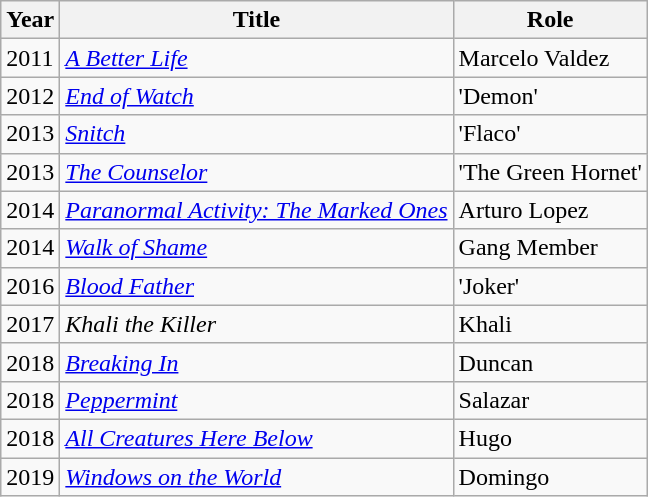<table class="wikitable sortable">
<tr>
<th>Year</th>
<th>Title</th>
<th>Role</th>
</tr>
<tr>
<td>2011</td>
<td><em><a href='#'>A Better Life</a></em></td>
<td>Marcelo Valdez</td>
</tr>
<tr>
<td>2012</td>
<td><em><a href='#'>End of Watch</a></em></td>
<td>'Demon'</td>
</tr>
<tr>
<td>2013</td>
<td><em><a href='#'>Snitch</a></em></td>
<td>'Flaco'</td>
</tr>
<tr>
<td>2013</td>
<td><em><a href='#'>The Counselor</a></em></td>
<td>'The Green Hornet'</td>
</tr>
<tr>
<td>2014</td>
<td><em><a href='#'>Paranormal Activity: The Marked Ones</a></em></td>
<td>Arturo Lopez</td>
</tr>
<tr>
<td>2014</td>
<td><em><a href='#'>Walk of Shame</a></em></td>
<td>Gang Member</td>
</tr>
<tr>
<td>2016</td>
<td><em><a href='#'>Blood Father</a></em></td>
<td>'Joker'</td>
</tr>
<tr>
<td>2017</td>
<td><em>Khali the Killer</em></td>
<td>Khali</td>
</tr>
<tr>
<td>2018</td>
<td><em><a href='#'>Breaking In</a></em></td>
<td>Duncan</td>
</tr>
<tr>
<td>2018</td>
<td><em><a href='#'>Peppermint</a></em></td>
<td>Salazar</td>
</tr>
<tr>
<td>2018</td>
<td><em><a href='#'>All Creatures Here Below</a></em></td>
<td>Hugo</td>
</tr>
<tr>
<td>2019</td>
<td><em><a href='#'>Windows on the World</a></em></td>
<td>Domingo</td>
</tr>
</table>
